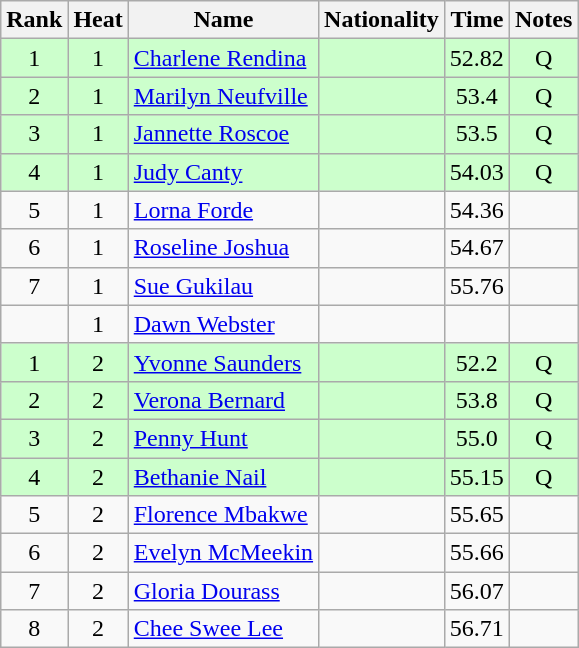<table class="wikitable sortable" style="text-align:center">
<tr>
<th>Rank</th>
<th>Heat</th>
<th>Name</th>
<th>Nationality</th>
<th>Time</th>
<th>Notes</th>
</tr>
<tr bgcolor=ccffcc>
<td>1</td>
<td>1</td>
<td align=left><a href='#'>Charlene Rendina</a></td>
<td align=left></td>
<td>52.82</td>
<td>Q</td>
</tr>
<tr bgcolor=ccffcc>
<td>2</td>
<td>1</td>
<td align=left><a href='#'>Marilyn Neufville</a></td>
<td align=left></td>
<td>53.4</td>
<td>Q</td>
</tr>
<tr bgcolor=ccffcc>
<td>3</td>
<td>1</td>
<td align=left><a href='#'>Jannette Roscoe</a></td>
<td align=left></td>
<td>53.5</td>
<td>Q</td>
</tr>
<tr bgcolor=ccffcc>
<td>4</td>
<td>1</td>
<td align=left><a href='#'>Judy Canty</a></td>
<td align=left></td>
<td>54.03</td>
<td>Q</td>
</tr>
<tr>
<td>5</td>
<td>1</td>
<td align=left><a href='#'>Lorna Forde</a></td>
<td align=left></td>
<td>54.36</td>
<td></td>
</tr>
<tr>
<td>6</td>
<td>1</td>
<td align=left><a href='#'>Roseline Joshua</a></td>
<td align=left></td>
<td>54.67</td>
<td></td>
</tr>
<tr>
<td>7</td>
<td>1</td>
<td align=left><a href='#'>Sue Gukilau</a></td>
<td align=left></td>
<td>55.76</td>
<td></td>
</tr>
<tr>
<td></td>
<td>1</td>
<td align=left><a href='#'>Dawn Webster</a></td>
<td align=left></td>
<td></td>
<td></td>
</tr>
<tr bgcolor=ccffcc>
<td>1</td>
<td>2</td>
<td align=left><a href='#'>Yvonne Saunders</a></td>
<td align=left></td>
<td>52.2</td>
<td>Q</td>
</tr>
<tr bgcolor=ccffcc>
<td>2</td>
<td>2</td>
<td align=left><a href='#'>Verona Bernard</a></td>
<td align=left></td>
<td>53.8</td>
<td>Q</td>
</tr>
<tr bgcolor=ccffcc>
<td>3</td>
<td>2</td>
<td align=left><a href='#'>Penny Hunt</a></td>
<td align=left></td>
<td>55.0</td>
<td>Q</td>
</tr>
<tr bgcolor=ccffcc>
<td>4</td>
<td>2</td>
<td align=left><a href='#'>Bethanie Nail</a></td>
<td align=left></td>
<td>55.15</td>
<td>Q</td>
</tr>
<tr>
<td>5</td>
<td>2</td>
<td align=left><a href='#'>Florence Mbakwe</a></td>
<td align=left></td>
<td>55.65</td>
<td></td>
</tr>
<tr>
<td>6</td>
<td>2</td>
<td align=left><a href='#'>Evelyn McMeekin</a></td>
<td align=left></td>
<td>55.66</td>
<td></td>
</tr>
<tr>
<td>7</td>
<td>2</td>
<td align=left><a href='#'>Gloria Dourass</a></td>
<td align=left></td>
<td>56.07</td>
<td></td>
</tr>
<tr>
<td>8</td>
<td>2</td>
<td align=left><a href='#'>Chee Swee Lee</a></td>
<td align=left></td>
<td>56.71</td>
<td></td>
</tr>
</table>
